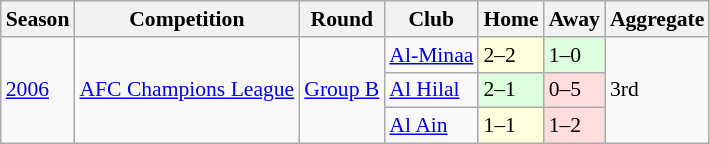<table class="wikitable mw-collapsible mw-collapsed" align=center cellspacing="0" cellpadding="3" style="border:1px solid #AAAAAA;font-size:90%">
<tr>
<th>Season</th>
<th>Competition</th>
<th>Round</th>
<th>Club</th>
<th>Home</th>
<th>Away</th>
<th>Aggregate</th>
</tr>
<tr>
<td rowspan="3"><a href='#'>2006</a></td>
<td rowspan="3"><a href='#'>AFC Champions League</a></td>
<td rowspan="3"><a href='#'>Group B</a></td>
<td> <a href='#'>Al-Minaa</a></td>
<td style="background:#ffd;">2–2</td>
<td style="background:#dfd;">1–0</td>
<td rowspan="3">3rd</td>
</tr>
<tr>
<td> <a href='#'>Al Hilal</a></td>
<td style="background:#dfd;">2–1</td>
<td style="background:#fdd;">0–5</td>
</tr>
<tr>
<td> <a href='#'>Al Ain</a></td>
<td style="background:#ffd;">1–1</td>
<td style="background:#fdd;">1–2</td>
</tr>
</table>
